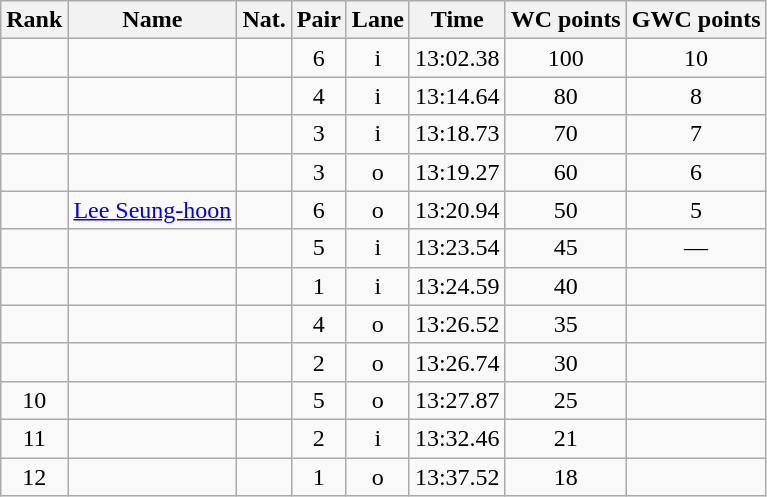<table class="wikitable sortable" style="text-align:center">
<tr>
<th>Rank</th>
<th>Name</th>
<th>Nat.</th>
<th>Pair</th>
<th>Lane</th>
<th>Time</th>
<th>WC points</th>
<th>GWC points</th>
</tr>
<tr>
<td></td>
<td align=left></td>
<td></td>
<td>6</td>
<td>i</td>
<td>13:02.38</td>
<td>100</td>
<td>10</td>
</tr>
<tr>
<td></td>
<td align=left></td>
<td></td>
<td>4</td>
<td>i</td>
<td>13:14.64</td>
<td>80</td>
<td>8</td>
</tr>
<tr>
<td></td>
<td align=left></td>
<td></td>
<td>3</td>
<td>i</td>
<td>13:18.73</td>
<td>70</td>
<td>7</td>
</tr>
<tr>
<td></td>
<td align=left></td>
<td></td>
<td>3</td>
<td>o</td>
<td>13:19.27</td>
<td>60</td>
<td>6</td>
</tr>
<tr>
<td></td>
<td align=left><a href='#'>Lee Seung-hoon</a></td>
<td></td>
<td>6</td>
<td>o</td>
<td>13:20.94</td>
<td>50</td>
<td>5</td>
</tr>
<tr>
<td></td>
<td align=left></td>
<td></td>
<td>5</td>
<td>i</td>
<td>13:23.54</td>
<td>45</td>
<td>—</td>
</tr>
<tr>
<td></td>
<td align=left></td>
<td></td>
<td>1</td>
<td>i</td>
<td>13:24.59</td>
<td>40</td>
<td></td>
</tr>
<tr>
<td></td>
<td align=left></td>
<td></td>
<td>4</td>
<td>o</td>
<td>13:26.52</td>
<td>35</td>
<td></td>
</tr>
<tr>
<td></td>
<td align=left></td>
<td></td>
<td>2</td>
<td>o</td>
<td>13:26.74</td>
<td>30</td>
<td></td>
</tr>
<tr>
<td>10</td>
<td align=left></td>
<td></td>
<td>5</td>
<td>o</td>
<td>13:27.87</td>
<td>25</td>
<td></td>
</tr>
<tr>
<td>11</td>
<td align=left></td>
<td></td>
<td>2</td>
<td>i</td>
<td>13:32.46</td>
<td>21</td>
<td></td>
</tr>
<tr>
<td>12</td>
<td align=left></td>
<td></td>
<td>1</td>
<td>o</td>
<td>13:37.52</td>
<td>18</td>
<td></td>
</tr>
</table>
